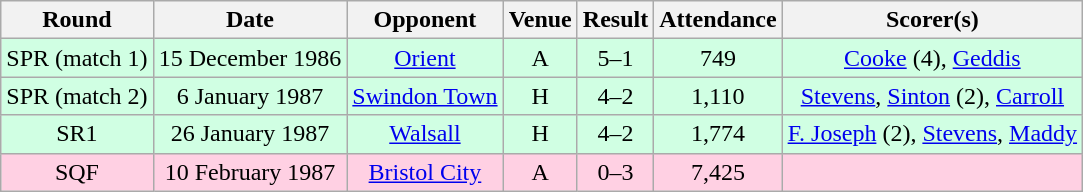<table class="wikitable sortable" style="text-align:center;">
<tr>
<th>Round</th>
<th>Date</th>
<th>Opponent</th>
<th>Venue</th>
<th>Result</th>
<th>Attendance</th>
<th>Scorer(s)</th>
</tr>
<tr style="background:#d0ffe3;">
<td>SPR (match 1)</td>
<td>15 December 1986</td>
<td><a href='#'>Orient</a></td>
<td>A</td>
<td>5–1</td>
<td>749</td>
<td><a href='#'>Cooke</a> (4), <a href='#'>Geddis</a></td>
</tr>
<tr style="background:#d0ffe3;">
<td>SPR (match 2)</td>
<td>6 January 1987</td>
<td><a href='#'>Swindon Town</a></td>
<td>H</td>
<td>4–2</td>
<td>1,110</td>
<td><a href='#'>Stevens</a>, <a href='#'>Sinton</a> (2), <a href='#'>Carroll</a></td>
</tr>
<tr style="background:#d0ffe3;">
<td>SR1</td>
<td>26 January 1987</td>
<td><a href='#'>Walsall</a></td>
<td>H</td>
<td>4–2</td>
<td>1,774</td>
<td><a href='#'>F. Joseph</a> (2), <a href='#'>Stevens</a>, <a href='#'>Maddy</a></td>
</tr>
<tr style="background:#ffd0e3;">
<td>SQF</td>
<td>10 February 1987</td>
<td><a href='#'>Bristol City</a></td>
<td>A</td>
<td>0–3</td>
<td>7,425</td>
<td></td>
</tr>
</table>
